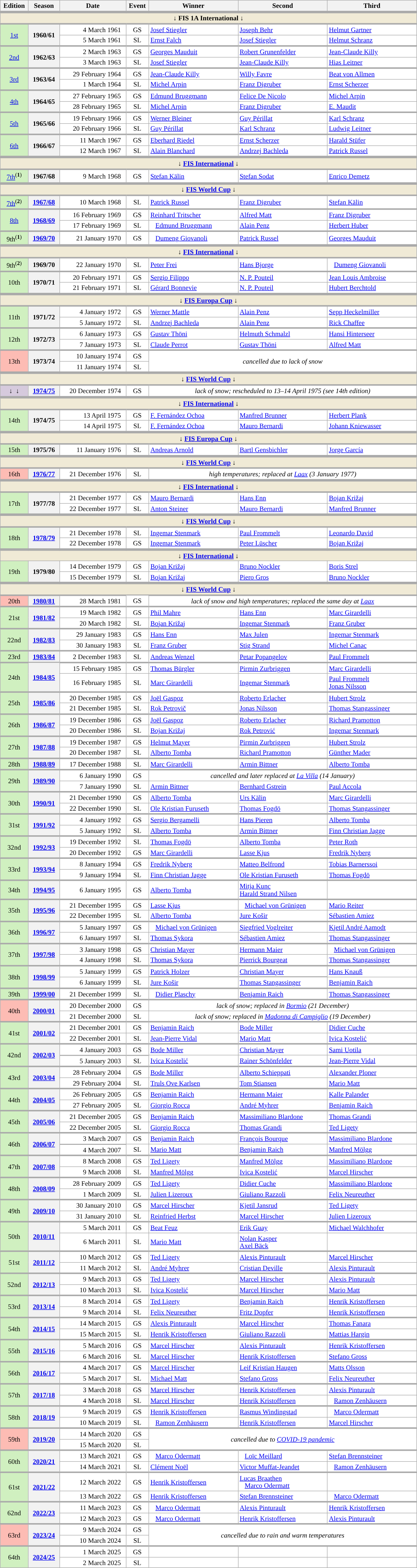<table class="wikitable plainrowheaders" style="background:#fff; font-size:86%; line-height:15px; border:grey solid 1px; border-collapse:collapse;">
<tr>
<th width=50>Edition</th>
<th width=58>Season</th>
<th width=128>Date</th>
<th width=40>Event</th>
<th width=175>Winner</th>
<th width=175>Second</th>
<th width=175>Third</th>
</tr>
<tr>
<td align=center colspan=7 bgcolor=#F0EAD6 style="border-top-width:5px"><strong>↓ FIS 1A International ↓</strong></td>
</tr>
<tr>
<td align=center rowspan=2 style="border-top-width:3px" bgcolor=#D0F0C0><a href='#'>1st</a></td>
<th rowspan=2 style="border-top-width:3px">1960/61</th>
<td align=right style="border-top-width:3px">4 March 1961  </td>
<td align=center style="border-top-width:3px">GS</td>
<td style="border-top-width:3px"> <a href='#'>Josef Stiegler</a></td>
<td style="border-top-width:3px"> <a href='#'>Joseph Behr</a></td>
<td style="border-top-width:3px"> <a href='#'>Helmut Gartner</a></td>
</tr>
<tr>
<td align=right>5 March 1961  </td>
<td align=center>SL</td>
<td> <a href='#'>Ernst Falch</a></td>
<td> <a href='#'>Josef Stiegler</a></td>
<td> <a href='#'>Helmut Schranz</a></td>
</tr>
<tr>
<td align=center rowspan=2 style="border-top-width:3px" bgcolor=#D0F0C0><a href='#'>2nd</a></td>
<th rowspan=2 style="border-top-width:3px">1962/63</th>
<td align=right style="border-top-width:3px">2 March 1963  </td>
<td align=center style="border-top-width:3px">GS</td>
<td style="border-top-width:3px"> <a href='#'>Georges Mauduit</a></td>
<td style="border-top-width:3px"> <a href='#'>Robert Grunenfelder</a></td>
<td style="border-top-width:3px"> <a href='#'>Jean-Claude Killy</a></td>
</tr>
<tr>
<td align=right>3 March 1963  </td>
<td align=center>SL</td>
<td> <a href='#'>Josef Stiegler</a></td>
<td> <a href='#'>Jean-Claude Killy</a></td>
<td> <a href='#'>Hias Leitner</a></td>
</tr>
<tr>
<td align=center rowspan=2 style="border-top-width:3px" bgcolor=#D0F0C0><a href='#'>3rd</a></td>
<th rowspan=2 style="border-top-width:3px">1963/64</th>
<td align=right style="border-top-width:3px">29 February 1964  </td>
<td align=center style="border-top-width:3px">GS</td>
<td style="border-top-width:3px"> <a href='#'>Jean-Claude Killy</a></td>
<td style="border-top-width:3px"> <a href='#'>Willy Favre</a></td>
<td style="border-top-width:3px"> <a href='#'>Beat von Allmen</a></td>
</tr>
<tr>
<td align=right>1 March 1964  </td>
<td align=center>SL</td>
<td> <a href='#'>Michel Arpin</a></td>
<td> <a href='#'>Franz Digruber</a></td>
<td> <a href='#'>Ernst Scherzer</a></td>
</tr>
<tr>
<td align=center rowspan=2 bgcolor=#D0F0C0 style="border-top-width:3px"><a href='#'>4th</a></td>
<th rowspan=2 style="border-top-width:3px">1964/65</th>
<td align=right style="border-top-width:3px">27 February 1965  </td>
<td align=center style="border-top-width:3px">GS</td>
<td style="border-top-width:3px"> <a href='#'>Edmund Bruggmann</a></td>
<td style="border-top-width:3px"> <a href='#'>Felice De Nicolo</a></td>
<td style="border-top-width:3px"> <a href='#'>Michel Arpin</a></td>
</tr>
<tr>
<td align=right>28 February 1965  </td>
<td align=center>SL</td>
<td> <a href='#'>Michel Arpin</a></td>
<td> <a href='#'>Franz Digruber</a></td>
<td> <a href='#'>E. Maudit</a></td>
</tr>
<tr>
<td align=center rowspan=2 style="border-top-width:3px" bgcolor=#D0F0C0><a href='#'>5th</a></td>
<th rowspan=2 style="border-top-width:3px">1965/66</th>
<td align=right style="border-top-width:3px">19 February 1966  </td>
<td align=center style="border-top-width:3px">GS</td>
<td style="border-top-width:3px"> <a href='#'>Werner Bleiner</a></td>
<td style="border-top-width:3px"> <a href='#'>Guy Périllat</a></td>
<td style="border-top-width:3px"> <a href='#'>Karl Schranz</a></td>
</tr>
<tr>
<td align=right>20 February 1966  </td>
<td align=center>SL</td>
<td> <a href='#'>Guy Périllat</a></td>
<td> <a href='#'>Karl Schranz</a></td>
<td> <a href='#'>Ludwig Leitner</a></td>
</tr>
<tr>
<td align=center rowspan=2 bgcolor=#D0F0C0 style="border-top-width:3px"><a href='#'>6th</a></td>
<th rowspan=2 style="border-top-width:3px">1966/67</th>
<td align=right style="border-top-width:3px">11 March 1967  </td>
<td align=center style="border-top-width:3px">GS</td>
<td style="border-top-width:3px"> <a href='#'>Eberhard Riedel</a></td>
<td style="border-top-width:3px"> <a href='#'>Ernst Scherzer</a></td>
<td style="border-top-width:3px"> <a href='#'>Harald Stüfer</a></td>
</tr>
<tr>
<td align=right>12 March 1967  </td>
<td align=center>SL</td>
<td> <a href='#'>Alain Blanchard</a></td>
<td> <a href='#'>Andrzej Bachleda</a></td>
<td> <a href='#'>Patrick Russel</a></td>
</tr>
<tr>
<td align=center colspan=7 bgcolor=#F0EAD6 style="border-top-width:5px"><strong>↓ <a href='#'>FIS International</a> ↓</strong></td>
</tr>
<tr>
<td align=center bgcolor=#D0F0C0 style="border-top-width:3px"><a href='#'>7th</a><sup>(<strong>1</strong>)</sup></td>
<th style="border-top-width:3px">1967/68</th>
<td align=right style="border-top-width:3px">9 March 1968  </td>
<td align=center style="border-top-width:3px">GS</td>
<td style="border-top-width:3px"> <a href='#'>Stefan Kälin</a></td>
<td style="border-top-width:3px"> <a href='#'>Stefan Sodat</a></td>
<td style="border-top-width:3px"> <a href='#'>Enrico Demetz</a></td>
</tr>
<tr>
<td align=center colspan=7 bgcolor=#F0EAD6 style="border-top-width:5px"><strong>↓ <a href='#'>FIS World Cup</a> ↓</strong></td>
</tr>
<tr>
<td align=center style="border-top-width:3px" bgcolor=#D0F0C0><a href='#'>7th</a><sup>(<strong>2</strong>)</sup></td>
<th style="border-top-width:3px"><a href='#'>1967/68</a></th>
<td align=right style="border-top-width:3px">10 March 1968  </td>
<td align=center style="border-top-width:3px">SL</td>
<td style="border-top-width:3px"> <a href='#'>Patrick Russel</a></td>
<td style="border-top-width:3px"> <a href='#'>Franz Digruber</a></td>
<td style="border-top-width:3px"> <a href='#'>Stefan Kälin</a></td>
</tr>
<tr>
<td align=center rowspan=2 style="border-top-width:3px" bgcolor=#D0F0C0><a href='#'>8th</a></td>
<th rowspan=2 style="border-top-width:3px"><a href='#'>1968/69</a></th>
<td align=right style="border-top-width:3px">16 February 1969  </td>
<td align=center style="border-top-width:3px">GS</td>
<td style="border-top-width:3px"> <a href='#'>Reinhard Tritscher</a></td>
<td style="border-top-width:3px"> <a href='#'>Alfred Matt</a></td>
<td style="border-top-width:3px"> <a href='#'>Franz Digruber</a></td>
</tr>
<tr>
<td align=right>17 February 1969  </td>
<td align=center>SL</td>
<td>   <a href='#'>Edmund Bruggmann</a></td>
<td> <a href='#'>Alain Penz</a></td>
<td> <a href='#'>Herbert Huber</a></td>
</tr>
<tr>
<td align=center bgcolor=#D0F0C0 style="border-top-width:3px">9th<sup>(<strong>1</strong>)</sup></td>
<th style="border-top-width:3px"><a href='#'>1969/70</a></th>
<td align=right style="border-top-width:3px">21 January 1970  </td>
<td align=center style="border-top-width:3px">GS</td>
<td style="border-top-width:3px">   <a href='#'>Dumeng Giovanoli</a></td>
<td style="border-top-width:3px"> <a href='#'>Patrick Russel</a></td>
<td style="border-top-width:3px"> <a href='#'>Georges Mauduit</a></td>
</tr>
<tr>
<td align=center colspan=7 bgcolor=#F0EAD6 style="border-top-width:5px"><strong>↓ <a href='#'>FIS International</a> ↓</strong></td>
</tr>
<tr>
<td align=center style="border-top-width:3px" bgcolor=#D0F0C0>9th<sup>(<strong>2</strong>)</sup></td>
<th style="border-top-width:3px">1969/70</th>
<td align=right style="border-top-width:3px">22 January 1970  </td>
<td align=center style="border-top-width:3px">SL</td>
<td style="border-top-width:3px"> <a href='#'>Peter Frei</a></td>
<td style="border-top-width:3px"> <a href='#'>Hans Bjorge</a></td>
<td style="border-top-width:3px">   <a href='#'>Dumeng Giovanoli</a></td>
</tr>
<tr>
<td align=center rowspan=2 bgcolor=#D0F0C0 style="border-top-width:3px">10th</td>
<th rowspan=2 style="border-top-width:3px">1970/71</th>
<td align=right style="border-top-width:3px">20 February 1971  </td>
<td align=center style="border-top-width:3px">GS</td>
<td style="border-top-width:3px"> <a href='#'>Sergio Filippo</a></td>
<td style="border-top-width:3px"> <a href='#'>N. P. Pouteil</a></td>
<td style="border-top-width:3px"> <a href='#'>Jean Louis Ambroise</a></td>
</tr>
<tr>
<td align=right>21 February 1971  </td>
<td align=center>SL</td>
<td> <a href='#'>Gérard Bonnevie</a></td>
<td> <a href='#'>N. P. Pouteil</a></td>
<td> <a href='#'>Hubert Berchtold</a></td>
</tr>
<tr>
<td align=center colspan=7 bgcolor=#F0EAD6 style="border-top-width:5px"><strong>↓ <a href='#'>FIS Europa Cup</a> ↓</strong></td>
</tr>
<tr>
<td align=center rowspan=2 style="border-top-width:3px" bgcolor=#D0F0C0>11th</td>
<th rowspan=2 style="border-top-width:3px">1971/72</th>
<td align=right style="border-top-width:3px">4 January 1972  </td>
<td align=center style="border-top-width:3px">GS</td>
<td style="border-top-width:3px"> <a href='#'>Werner Mattle</a></td>
<td style="border-top-width:3px"> <a href='#'>Alain Penz</a></td>
<td style="border-top-width:3px"> <a href='#'>Sepp Heckelmiller</a></td>
</tr>
<tr>
<td align=right>5 January 1972  </td>
<td align=center>SL</td>
<td> <a href='#'>Andrzej Bachleda</a></td>
<td> <a href='#'>Alain Penz</a></td>
<td> <a href='#'>Rick Chaffee</a></td>
</tr>
<tr>
<td align=center rowspan=2 style="border-top-width:3px" bgcolor=#D0F0C0>12th</td>
<th rowspan=2 style="border-top-width:3px">1972/73</th>
<td align=right style="border-top-width:3px">6 January 1973  </td>
<td align=center style="border-top-width:3px">GS</td>
<td style="border-top-width:3px"> <a href='#'>Gustav Thöni</a></td>
<td style="border-top-width:3px"> <a href='#'>Helmuth Schmalzl</a></td>
<td style="border-top-width:3px"> <a href='#'>Hansi Hinterseer</a></td>
</tr>
<tr>
<td align=right>7 January 1973  </td>
<td align=center>SL</td>
<td> <a href='#'>Claude Perrot</a></td>
<td> <a href='#'>Gustav Thöni</a></td>
<td> <a href='#'>Alfred Matt</a></td>
</tr>
<tr>
<td align=center rowspan=2 bgcolor=#FDBCB4 style="border-top-width:3px">13th</td>
<th rowspan=2 style="border-top-width:3px">1973/74</th>
<td align=right style="border-top-width:3px">10 January 1974  </td>
<td align=center style="border-top-width:3px">GS</td>
<td colspan=3 rowspan=2 align=center style="border-top-width:3px"><em>cancelled due to lack of snow</em></td>
</tr>
<tr>
<td align=right>11 January 1974  </td>
<td align=center>SL</td>
</tr>
<tr>
<td align=center colspan=7 bgcolor=#F0EAD6 style="border-top-width:5px"><strong>↓ <a href='#'>FIS World Cup</a> ↓</strong></td>
</tr>
<tr>
<td width=40px align=center bgcolor=#D6CADD style="border-top-width:3px"><strong>↓</strong> <small></small> <strong>↓</strong></td>
<th style="border-top-width:3px"><a href='#'>1974/75</a></th>
<td align=right style="border-top-width:3px">20 December 1974  </td>
<td align=center style="border-top-width:3px">GS</td>
<td colspan=3 align=center style="border-top-width:3px"><em>lack of snow; rescheduled to 13–14 April 1975 (see 14th edition)</em></td>
</tr>
<tr>
<td align=center colspan=7 bgcolor=#F0EAD6 style="border-top-width:5px"><strong>↓ <a href='#'>FIS International</a> ↓</strong></td>
</tr>
<tr>
<td align=center rowspan=2 bgcolor=#D0F0C0 style="border-top-width:3px">14th</td>
<th rowspan=2 style="border-top-width:3px">1974/75</th>
<td align=right style="border-top-width:3px">13 April 1975  </td>
<td align=center style="border-top-width:3px">GS</td>
<td style="border-top-width:3px"> <a href='#'>F. Fernández Ochoa</a></td>
<td style="border-top-width:3px"> <a href='#'>Manfred Brunner</a></td>
<td style="border-top-width:3px"> <a href='#'>Herbert Plank</a></td>
</tr>
<tr>
<td align=right>14 April 1975  </td>
<td align=center>SL</td>
<td> <a href='#'>F. Fernández Ochoa</a></td>
<td> <a href='#'>Mauro Bernardi</a></td>
<td> <a href='#'>Johann Kniewasser</a></td>
</tr>
<tr>
<td align=center colspan=7 bgcolor=#F0EAD6 style="border-top-width:5px"><strong>↓ <a href='#'>FIS Europa Cup</a> ↓</strong></td>
</tr>
<tr>
<td align=center bgcolor=#D0F0C0 style="border-top-width:3px">15th</td>
<th style="border-top-width:3px">1975/76</th>
<td align=right style="border-top-width:3px">11 January 1976  </td>
<td align=center style="border-top-width:3px">SL</td>
<td style="border-top-width:3px"> <a href='#'>Andreas Arnold</a></td>
<td style="border-top-width:3px"> <a href='#'>Bartl Gensbichler</a></td>
<td style="border-top-width:3px"> <a href='#'>Jorge García</a></td>
</tr>
<tr>
<td align=center colspan=7 bgcolor=#F0EAD6 style="border-top-width:5px"><strong>↓ <a href='#'>FIS World Cup</a> ↓</strong></td>
</tr>
<tr>
<td align=center bgcolor=#FDBCB4 style="border-top-width:3px">16th</td>
<th style="border-top-width:3px"><a href='#'>1976/77</a></th>
<td align=right style="border-top-width:3px">21 December 1976  </td>
<td align=center style="border-top-width:3px">SL</td>
<td colspan=3 align=center style="border-top-width:3px"><em>high temperatures; replaced at <a href='#'>Laax</a> (3 January 1977)</em></td>
</tr>
<tr>
<td align=center colspan=7 bgcolor=#F0EAD6 style="border-top-width:5px"><strong>↓ <a href='#'>FIS International</a> ↓</strong></td>
</tr>
<tr>
<td align=center rowspan=2 bgcolor=#D0F0C0 style="border-top-width:3px">17th</td>
<th rowspan=2 style="border-top-width:3px">1977/78</th>
<td align=right style="border-top-width:3px">21 December 1977  </td>
<td align=center style="border-top-width:3px">GS</td>
<td style="border-top-width:3px"> <a href='#'>Mauro Bernardi</a></td>
<td style="border-top-width:3px"> <a href='#'>Hans Enn</a></td>
<td style="border-top-width:3px"> <a href='#'>Bojan Križaj</a></td>
</tr>
<tr>
<td align=right>22 December 1977  </td>
<td align=center>SL</td>
<td> <a href='#'>Anton Steiner</a></td>
<td> <a href='#'>Mauro Bernardi</a></td>
<td> <a href='#'>Manfred Brunner</a></td>
</tr>
<tr>
<td align=center colspan=7 bgcolor=#F0EAD6 style="border-top-width:5px"><strong>↓ <a href='#'>FIS World Cup</a> ↓</strong></td>
</tr>
<tr>
<td align=center rowspan=2 bgcolor=#D0F0C0 style="border-top-width:3px">18th</td>
<th rowspan=2 style="border-top-width:3px"><a href='#'>1978/79</a></th>
<td align=right style="border-top-width:3px">21 December 1978  </td>
<td align=center style="border-top-width:3px">SL</td>
<td style="border-top-width:3px"> <a href='#'>Ingemar Stenmark</a></td>
<td style="border-top-width:3px"> <a href='#'>Paul Frommelt</a></td>
<td style="border-top-width:3px"> <a href='#'>Leonardo David</a></td>
</tr>
<tr>
<td align=right>22 December 1978  </td>
<td align=center>GS</td>
<td> <a href='#'>Ingemar Stenmark</a></td>
<td> <a href='#'>Peter Lüscher</a></td>
<td> <a href='#'>Bojan Križaj</a></td>
</tr>
<tr>
<td align=center colspan=7 bgcolor=#F0EAD6 style="border-top-width:5px"><strong>↓ <a href='#'>FIS International</a> ↓</strong></td>
</tr>
<tr>
<td align=center rowspan=2 bgcolor=#D0F0C0>19th</td>
<th rowspan=2>1979/80</th>
<td align=right>14 December 1979  </td>
<td align=center>GS</td>
<td> <a href='#'>Bojan Križaj</a></td>
<td> <a href='#'>Bruno Nockler</a></td>
<td> <a href='#'>Boris Strel</a></td>
</tr>
<tr>
<td align=right>15 December 1979  </td>
<td align=center>SL</td>
<td> <a href='#'>Bojan Križaj</a></td>
<td> <a href='#'>Piero Gros</a></td>
<td> <a href='#'>Bruno Nockler</a></td>
</tr>
<tr>
<td align=center colspan=7 bgcolor=#F0EAD6 style="border-top-width:5px"><strong>↓ <a href='#'>FIS World Cup</a> ↓</strong></td>
</tr>
<tr>
<td align=center style="border-top-width:3px" bgcolor=#FDBCB4>20th</td>
<th style="border-top-width:3px"><a href='#'>1980/81</a></th>
<td align=right style="border-top-width:3px">28 March 1981  </td>
<td align=center style="border-top-width:2px">GS</td>
<td colspan=3 align=center style="border-top-width:3px"><em>lack of snow and high temperatures; replaced the same day at <a href='#'>Laax</a></em></td>
</tr>
<tr>
<td align=center rowspan=2 style="border-top-width:3px" bgcolor=#D0F0C0>21st</td>
<th rowspan=2 style="border-top-width:3px"><a href='#'>1981/82</a></th>
<td align=right style="border-top-width:3px">19 March 1982  </td>
<td align=center style="border-top-width:3px">GS</td>
<td style="border-top-width:3px"> <a href='#'>Phil Mahre</a></td>
<td style="border-top-width:3px"> <a href='#'>Hans Enn</a></td>
<td style="border-top-width:3px"> <a href='#'>Marc Girardelli</a></td>
</tr>
<tr>
<td align=right>20 March 1982  </td>
<td align=center>SL</td>
<td> <a href='#'>Bojan Križaj</a></td>
<td> <a href='#'>Ingemar Stenmark</a></td>
<td> <a href='#'>Franz Gruber</a></td>
</tr>
<tr>
<td align=center rowspan=2 style="border-top-width:3px" bgcolor=#D0F0C0>22nd</td>
<th rowspan=2 style="border-top-width:3px"><a href='#'>1982/83</a></th>
<td align=right style="border-top-width:3px">29 January 1983  </td>
<td align=center style="border-top-width:3px">GS</td>
<td style="border-top-width:3px"> <a href='#'>Hans Enn</a></td>
<td style="border-top-width:3px"> <a href='#'>Max Julen</a></td>
<td style="border-top-width:3px"> <a href='#'>Ingemar Stenmark</a></td>
</tr>
<tr>
<td align=right>30 January 1983  </td>
<td align=center>SL</td>
<td> <a href='#'>Franz Gruber</a></td>
<td> <a href='#'>Stig Strand</a></td>
<td> <a href='#'>Michel Canac</a></td>
</tr>
<tr>
<td align=center style="border-top-width:3px" bgcolor=#D0F0C0>23rd</td>
<th style="border-top-width:3px"><a href='#'>1983/84</a></th>
<td align=right style="border-top-width:3px">2 December 1983  </td>
<td align=center style="border-top-width:3px">SL</td>
<td style="border-top-width:3px"> <a href='#'>Andreas Wenzel</a></td>
<td style="border-top-width:3px"> <a href='#'>Petar Popangelov</a></td>
<td style="border-top-width:3px"> <a href='#'>Paul Frommelt</a></td>
</tr>
<tr>
<td align=center rowspan=2 style="border-top-width:3px" bgcolor=#D0F0C0>24th</td>
<th rowspan=2 style="border-top-width:2px" style="border-top-width:3px"><a href='#'>1984/85</a></th>
<td style="border-top-width:3px" align=right>15 February 1985  </td>
<td style="border-top-width:3px" align=center>GS</td>
<td style="border-top-width:3px"> <a href='#'>Thomas Bürgler</a></td>
<td style="border-top-width:3px"> <a href='#'>Pirmin Zurbriggen</a></td>
<td style="border-top-width:3px"> <a href='#'>Marc Girardelli</a></td>
</tr>
<tr>
<td align=right>16 February 1985  </td>
<td align=center>SL</td>
<td> <a href='#'>Marc Girardelli</a></td>
<td> <a href='#'>Ingemar Stenmark</a></td>
<td> <a href='#'>Paul Frommelt</a><br> <a href='#'>Jonas Nilsson</a></td>
</tr>
<tr>
<td align=center rowspan=2 style="border-top-width:3px" bgcolor=#D0F0C0>25th</td>
<th rowspan=2 style="border-top-width:3px"><a href='#'>1985/86</a></th>
<td align=right style="border-top-width:3px">20 December 1985  </td>
<td align=center style="border-top-width:3px">GS</td>
<td style="border-top-width:3px"> <a href='#'>Joël Gaspoz</a></td>
<td style="border-top-width:3px"> <a href='#'>Roberto Erlacher</a></td>
<td style="border-top-width:3px"> <a href='#'>Hubert Strolz</a></td>
</tr>
<tr>
<td align=right>21 December 1985  </td>
<td align=center>SL</td>
<td> <a href='#'>Rok Petrovič</a></td>
<td> <a href='#'>Jonas Nilsson</a></td>
<td> <a href='#'>Thomas Stangassinger</a></td>
</tr>
<tr>
<td align=center rowspan=2 style="border-top-width:3px" bgcolor=#D0F0C0>26th</td>
<th rowspan=2 style="border-top-width:3px"><a href='#'>1986/87</a></th>
<td align=right style="border-top-width:3px">19 December 1986  </td>
<td align=center style="border-top-width:3px">GS</td>
<td style="border-top-width:3px"> <a href='#'>Joël Gaspoz</a></td>
<td style="border-top-width:3px"> <a href='#'>Roberto Erlacher</a></td>
<td style="border-top-width:3px"> <a href='#'>Richard Pramotton</a></td>
</tr>
<tr>
<td align=right>20 December 1986  </td>
<td align=center>SL</td>
<td> <a href='#'>Bojan Križaj</a></td>
<td> <a href='#'>Rok Petrović</a></td>
<td> <a href='#'>Ingemar Stenmark</a></td>
</tr>
<tr>
<td align=center rowspan=2 style="border-top-width:3px" bgcolor=#D0F0C0>27th</td>
<th rowspan=2 style="border-top-width:3px"><a href='#'>1987/88</a></th>
<td align=right style="border-top-width:3px">19 December 1987  </td>
<td align=center style="border-top-width:3px">GS</td>
<td style="border-top-width:3px"> <a href='#'>Helmut Mayer</a></td>
<td style="border-top-width:3px"> <a href='#'>Pirmin Zurbriggen</a></td>
<td style="border-top-width:3px"> <a href='#'>Hubert Strolz</a></td>
</tr>
<tr>
<td align=right>20 December 1987  </td>
<td align=center>SL</td>
<td> <a href='#'>Alberto Tomba</a></td>
<td> <a href='#'>Richard Pramotton</a></td>
<td> <a href='#'>Günther Mader</a></td>
</tr>
<tr>
<td align=center style="border-top-width:3px" bgcolor=#D0F0C0>28th</td>
<th style="border-top-width:3px"><a href='#'>1988/89</a></th>
<td align=right style="border-top-width:3px">17 December 1988  </td>
<td align=center style="border-top-width:3px">SL</td>
<td style="border-top-width:3px"> <a href='#'>Marc Girardelli</a></td>
<td style="border-top-width:3px"> <a href='#'>Armin Bittner</a></td>
<td style="border-top-width:3px"> <a href='#'>Alberto Tomba</a></td>
</tr>
<tr>
<td align=center rowspan=2 bgcolor=#D0F0C0 style="border-top-width:3px">29th</td>
<th rowspan=2 style="border-top-width:3px"><a href='#'>1989/90</a></th>
<td align=right style="border-top-width:3px" style="border-top-width:3px">6 January 1990  </td>
<td align=center style="border-top-width:3px">GS</td>
<td colspan=3 align=center style="border-top-width:3px"><em>cancelled and later replaced at <a href='#'>La Villa</a> (14 January)</em></td>
</tr>
<tr>
<td align=right>7 January 1990  </td>
<td align=center>SL</td>
<td> <a href='#'>Armin Bittner</a></td>
<td> <a href='#'>Bernhard Gstrein</a></td>
<td> <a href='#'>Paul Accola</a></td>
</tr>
<tr>
<td align=center rowspan=2 style="border-top-width:3px" bgcolor=#D0F0C0>30th</td>
<th rowspan=2 style="border-top-width:3px"><a href='#'>1990/91</a></th>
<td style="border-top-width:3px" align=right>21 December 1990  </td>
<td style="border-top-width:3px" align=center>GS</td>
<td style="border-top-width:3px"> <a href='#'>Alberto Tomba</a></td>
<td style="border-top-width:3px"> <a href='#'>Urs Kälin</a></td>
<td style="border-top-width:3px"> <a href='#'>Marc Girardelli</a></td>
</tr>
<tr>
<td align=right>22 December 1990  </td>
<td align=center>SL</td>
<td> <a href='#'>Ole Kristian Furuseth</a></td>
<td> <a href='#'>Thomas Fogdö</a></td>
<td> <a href='#'>Thomas Stangassinger</a></td>
</tr>
<tr>
<td align=center rowspan=2 style="border-top-width:3px" bgcolor=#D0F0C0>31st</td>
<th rowspan=2 style="border-top-width:3px"><a href='#'>1991/92</a></th>
<td align=right style="border-top-width:3px">4 January 1992  </td>
<td align=center style="border-top-width:3px">GS</td>
<td style="border-top-width:3px"> <a href='#'>Sergio Bergamelli</a></td>
<td style="border-top-width:3px"> <a href='#'>Hans Pieren</a></td>
<td style="border-top-width:3px"> <a href='#'>Alberto Tomba</a></td>
</tr>
<tr>
<td align=right>5 January 1992  </td>
<td align=center>SL</td>
<td> <a href='#'>Alberto Tomba</a></td>
<td> <a href='#'>Armin Bittner</a></td>
<td> <a href='#'>Finn Christian Jagge</a></td>
</tr>
<tr>
<td align=center rowspan=2 style="border-top-width:3px" bgcolor=#D0F0C0>32nd</td>
<th rowspan=2 style="border-top-width:3px"><a href='#'>1992/93</a></th>
<td align=right style="border-top-width:3px">19 December 1992  </td>
<td align=center style="border-top-width:3px">SL</td>
<td style="border-top-width:3px"> <a href='#'>Thomas Fogdö</a></td>
<td style="border-top-width:3px"> <a href='#'>Alberto Tomba</a></td>
<td style="border-top-width:3px"> <a href='#'>Peter Roth</a></td>
</tr>
<tr>
<td align=right>20 December 1992  </td>
<td align=center>GS</td>
<td> <a href='#'>Marc Girardelli</a></td>
<td> <a href='#'>Lasse Kjus</a></td>
<td> <a href='#'>Fredrik Nyberg</a></td>
</tr>
<tr>
<td align=center rowspan=2 style="border-top-width:3px" bgcolor=#D0F0C0>33rd</td>
<th rowspan=2 style="border-top-width:3px"><a href='#'>1993/94</a></th>
<td align=right style="border-top-width:3px">8 January 1994  </td>
<td align=center style="border-top-width:3px">GS</td>
<td style="border-top-width:3px"> <a href='#'>Fredrik Nyberg</a></td>
<td style="border-top-width:3px"> <a href='#'>Matteo Belfrond</a></td>
<td style="border-top-width:3px"> <a href='#'>Tobias Barnerssoi</a></td>
</tr>
<tr>
<td align=right>9 January 1994  </td>
<td align=center>SL</td>
<td> <a href='#'>Finn Christian Jagge</a></td>
<td> <a href='#'>Ole Kristian Furuseth</a></td>
<td> <a href='#'>Thomas Fogdö</a></td>
</tr>
<tr>
<td align=center style="border-top-width:3px" bgcolor=#D0F0C0>34th</td>
<th style="border-top-width:3px"><a href='#'>1994/95</a></th>
<td align=right style="border-top-width:3px">6 January 1995  </td>
<td align=center style="border-top-width:3px">GS</td>
<td style="border-top-width:3px"> <a href='#'>Alberto Tomba</a></td>
<td style="border-top-width:3px"> <a href='#'>Mitja Kunc</a><br> <a href='#'>Harald Strand Nilsen</a></td>
<td style="border-top-width:3px"></td>
</tr>
<tr>
<td align=center rowspan=2 style="border-top-width:3px" bgcolor=#D0F0C0>35th</td>
<th rowspan=2 style="border-top-width:3px"><a href='#'>1995/96</a></th>
<td align=right style="border-top-width:3px">21 December 1995  </td>
<td align=center style="border-top-width:3px">GS</td>
<td style="border-top-width:3px"> <a href='#'>Lasse Kjus</a></td>
<td style="border-top-width:3px">   <a href='#'>Michael von Grünigen</a></td>
<td style="border-top-width:3px"> <a href='#'>Mario Reiter</a></td>
</tr>
<tr>
<td align=right>22 December 1995  </td>
<td align=center>SL</td>
<td> <a href='#'>Alberto Tomba</a></td>
<td> <a href='#'>Jure Košir</a></td>
<td> <a href='#'>Sébastien Amiez</a></td>
</tr>
<tr>
<td align=center rowspan=2 style="border-top-width:3px" bgcolor=#D0F0C0>36th</td>
<th rowspan=2 style="border-top-width:3px"><a href='#'>1996/97</a></th>
<td align=right style="border-top-width:3px">5 January 1997  </td>
<td align=center style="border-top-width:3px">GS</td>
<td style="border-top-width:3px">   <a href='#'>Michael von Grünigen</a></td>
<td style="border-top-width:3px"> <a href='#'>Siegfried Voglreiter</a></td>
<td style="border-top-width:3px"> <a href='#'>Kjetil André Aamodt</a></td>
</tr>
<tr>
<td align=right>6 January 1997  </td>
<td align=center>SL</td>
<td> <a href='#'>Thomas Sykora</a></td>
<td> <a href='#'>Sébastien Amiez</a></td>
<td> <a href='#'>Thomas Stangassinger</a></td>
</tr>
<tr>
<td align=center rowspan=2 style="border-top-width:3px" bgcolor=#D0F0C0>37th</td>
<th rowspan=2 style="border-top-width:3px"><a href='#'>1997/98</a></th>
<td align=right style="border-top-width:3px">3 January 1998  </td>
<td align=center style="border-top-width:3px">GS</td>
<td style="border-top-width:3px"> <a href='#'>Christian Mayer</a></td>
<td style="border-top-width:3px"> <a href='#'>Hermann Maier</a></td>
<td style="border-top-width:3px">   <a href='#'>Michael von Grünigen</a></td>
</tr>
<tr>
<td align=right>4 January 1998  </td>
<td align=center>SL</td>
<td> <a href='#'>Thomas Sykora</a></td>
<td> <a href='#'>Pierrick Bourgeat</a></td>
<td> <a href='#'>Thomas Stangassinger</a></td>
</tr>
<tr>
<td align=center rowspan=2 style="border-top-width:3px" bgcolor=#D0F0C0>38th</td>
<th rowspan=2 style="border-top-width:3px"><a href='#'>1998/99</a></th>
<td align=right style="border-top-width:3px">5 January 1999  </td>
<td align=center style="border-top-width:3px">GS</td>
<td style="border-top-width:3px"> <a href='#'>Patrick Holzer</a></td>
<td style="border-top-width:3px"> <a href='#'>Christian Mayer</a></td>
<td style="border-top-width:3px"> <a href='#'>Hans Knauß</a></td>
</tr>
<tr>
<td align=right>6 January 1999  </td>
<td align=center>SL</td>
<td style="border-top-width:2px"> <a href='#'>Jure Košir</a></td>
<td style="border-top-width:2px"> <a href='#'>Thomas Stangassinger</a></td>
<td> <a href='#'>Benjamin Raich</a></td>
</tr>
<tr>
<td align=center style="border-top-width:3px" bgcolor=#D0F0C0>39th</td>
<th style="border-top-width:3px"><a href='#'>1999/00</a></th>
<td align=right style="border-top-width:3px">21 December 1999  </td>
<td align=center style="border-top-width:3px">SL</td>
<td style="border-top-width:3px">   <a href='#'>Didier Plaschy</a></td>
<td style="border-top-width:3px"> <a href='#'>Benjamin Raich</a></td>
<td style="border-top-width:3px"> <a href='#'>Thomas Stangassinger</a></td>
</tr>
<tr>
<td align=center rowspan=2 style="border-top-width:3px" bgcolor=#FDBCB4>40th</td>
<th rowspan=2 style="border-top-width:3px"><a href='#'>2000/01</a></th>
<td align=right style="border-top-width:3px">20 December 2000  </td>
<td align=center style="border-top-width:3px">GS</td>
<td colspan=3 align=center style="border-top-width:3px"><em>lack of snow; replaced in <a href='#'>Bormio</a> (21 December)</em></td>
</tr>
<tr>
<td align=right>21 December 2000  </td>
<td align=center>SL</td>
<td colspan=3 align=center><em>lack of snow; replaced in <a href='#'>Madonna di Campiglio</a> (19 December)</em></td>
</tr>
<tr>
<td align=center rowspan=2 bgcolor=#D0F0C0 style="border-top-width:3px">41st</td>
<th rowspan=2 style="border-top-width:3px"><a href='#'>2001/02</a></th>
<td align=right style="border-top-width:3px">21 December 2001  </td>
<td align=center style="border-top-width:3px">GS</td>
<td style="border-top-width:3px"> <a href='#'>Benjamin Raich</a></td>
<td style="border-top-width:3px"> <a href='#'>Bode Miller</a></td>
<td style="border-top-width:3px"> <a href='#'>Didier Cuche</a></td>
</tr>
<tr>
<td align=right>22 December 2001  </td>
<td align=center>SL</td>
<td> <a href='#'>Jean-Pierre Vidal</a></td>
<td> <a href='#'>Mario Matt</a></td>
<td> <a href='#'>Ivica Kostelić</a></td>
</tr>
<tr>
<td align=center rowspan=2 style="border-top-width:3px" bgcolor=#D0F0C0>42nd</td>
<th rowspan=2 style="border-top-width:3px"><a href='#'>2002/03</a></th>
<td align=right style="border-top-width:3px">4 January 2003  </td>
<td align=center style="border-top-width:3px">GS</td>
<td style="border-top-width:3px"> <a href='#'>Bode Miller</a></td>
<td style="border-top-width:3px"> <a href='#'>Christian Mayer</a></td>
<td style="border-top-width:3px"> <a href='#'>Sami Uotila</a></td>
</tr>
<tr>
<td align=right style="border-top-width:2px">5 January 2003  </td>
<td align=center style="border-top-width:2px">SL</td>
<td> <a href='#'>Ivica Kostelić</a></td>
<td> <a href='#'>Rainer Schönfelder</a></td>
<td> <a href='#'>Jean-Pierre Vidal</a></td>
</tr>
<tr>
<td align=center rowspan=2 style="border-top-width:3px" bgcolor=#D0F0C0>43rd</td>
<th rowspan=2 style="border-top-width:3px"><a href='#'>2003/04</a></th>
<td align=right style="border-top-width:3px">28 February 2004  </td>
<td align=center style="border-top-width:3px">GS</td>
<td style="border-top-width:3px"> <a href='#'>Bode Miller</a></td>
<td style="border-top-width:3px"> <a href='#'>Alberto Schieppati</a></td>
<td style="border-top-width:3px"> <a href='#'>Alexander Ploner</a></td>
</tr>
<tr>
<td align=right>29 February 2004  </td>
<td align=center>SL</td>
<td> <a href='#'>Truls Ove Karlsen</a></td>
<td> <a href='#'>Tom Stiansen</a></td>
<td> <a href='#'>Mario Matt</a></td>
</tr>
<tr>
<td align=center rowspan=2 style="border-top-width:3px" bgcolor=#D0F0C0>44th</td>
<th rowspan=2 style="border-top-width:3px"><a href='#'>2004/05</a></th>
<td align=right style="border-top-width:3px">26 February 2005  </td>
<td align=center style="border-top-width:3px">GS</td>
<td style="border-top-width:3px"> <a href='#'>Benjamin Raich</a></td>
<td style="border-top-width:3px"> <a href='#'>Hermann Maier</a></td>
<td style="border-top-width:3px"> <a href='#'>Kalle Palander</a></td>
</tr>
<tr>
<td align=right>27 February 2005  </td>
<td align=center>SL</td>
<td> <a href='#'>Giorgio Rocca</a></td>
<td> <a href='#'>André Myhrer</a></td>
<td> <a href='#'>Benjamin Raich</a></td>
</tr>
<tr>
<td align=center rowspan=2 style="border-top-width:3px" bgcolor=#D0F0C0>45th</td>
<th rowspan=2 style="border-top-width:3px"><a href='#'>2005/06</a></th>
<td align=right style="border-top-width:3px">21 December 2005  </td>
<td align=center style="border-top-width:3px">GS</td>
<td style="border-top-width:3px"> <a href='#'>Benjamin Raich</a></td>
<td style="border-top-width:3px"> <a href='#'>Massimiliano Blardone</a></td>
<td style="border-top-width:3px"> <a href='#'>Thomas Grandi</a></td>
</tr>
<tr>
<td align=right>22 December 2005  </td>
<td align=center>SL</td>
<td> <a href='#'>Giorgio Rocca</a></td>
<td> <a href='#'>Thomas Grandi</a></td>
<td> <a href='#'>Ted Ligety</a></td>
</tr>
<tr>
<td align=center rowspan=2 style="border-top-width:3px" bgcolor=#D0F0C0>46th</td>
<th rowspan=2 style="border-top-width:3px"><a href='#'>2006/07</a></th>
<td align=right style="border-top-width:3px">3 March 2007  </td>
<td align=center style="border-top-width:3px">GS</td>
<td style="border-top-width:3px"> <a href='#'>Benjamin Raich</a></td>
<td style="border-top-width:3px"> <a href='#'>François Bourque</a></td>
<td style="border-top-width:3px"> <a href='#'>Massimiliano Blardone</a></td>
</tr>
<tr>
<td align=right style="border-top-width:2px">4 March 2007  </td>
<td align=center>SL</td>
<td> <a href='#'>Mario Matt</a></td>
<td> <a href='#'>Benjamin Raich</a></td>
<td> <a href='#'>Manfred Mölgg</a></td>
</tr>
<tr>
<td align=center rowspan=2 style="border-top-width:3px" bgcolor=#D0F0C0>47th</td>
<th rowspan=2 style="border-top-width:3px"><a href='#'>2007/08</a></th>
<td align=right style="border-top-width:3px">8 March 2008  </td>
<td align=center style="border-top-width:3px">GS</td>
<td style="border-top-width:3px"> <a href='#'>Ted Ligety</a></td>
<td style="border-top-width:3px"> <a href='#'>Manfred Mölgg</a></td>
<td style="border-top-width:3px"> <a href='#'>Massimiliano Blardone</a></td>
</tr>
<tr>
<td align=right>9 March 2008  </td>
<td align=center>SL</td>
<td> <a href='#'>Manfred Mölgg</a></td>
<td> <a href='#'>Ivica Kostelić</a></td>
<td> <a href='#'>Marcel Hirscher</a></td>
</tr>
<tr>
<td align=center rowspan=2 style="border-top-width:3px" bgcolor=#D0F0C0>48th</td>
<th rowspan=2 style="border-top-width:3px"><a href='#'>2008/09</a></th>
<td align=right style="border-top-width:3px">28 February 2009  </td>
<td align=center style="border-top-width:3px">GS</td>
<td style="border-top-width:3px"> <a href='#'>Ted Ligety</a></td>
<td style="border-top-width:3px"> <a href='#'>Didier Cuche</a></td>
<td style="border-top-width:3px"> <a href='#'>Massimiliano Blardone</a></td>
</tr>
<tr>
<td align=right>1 March 2009  </td>
<td align=center>SL</td>
<td> <a href='#'>Julien Lizeroux</a></td>
<td> <a href='#'>Giuliano Razzoli</a></td>
<td> <a href='#'>Felix Neureuther</a></td>
</tr>
<tr>
<td align=center rowspan=2 bgcolor=#D0F0C0 style="border-top-width:3px">49th</td>
<th rowspan=2 style="border-top-width:3px"><a href='#'>2009/10</a></th>
<td align=right style="border-top-width:3px">30 January 2010  </td>
<td align=center style="border-top-width:3px">GS</td>
<td style="border-top-width:3px"> <a href='#'>Marcel Hirscher</a></td>
<td style="border-top-width:3px"> <a href='#'>Kjetil Jansrud</a></td>
<td style="border-top-width:3px"> <a href='#'>Ted Ligety</a></td>
</tr>
<tr>
<td align=right>31 January 2010  </td>
<td align=center>SL</td>
<td> <a href='#'>Reinfried Herbst</a></td>
<td> <a href='#'>Marcel Hirscher</a></td>
<td> <a href='#'>Julien Lizeroux</a></td>
</tr>
<tr>
<td align=center rowspan=2 style="border-top-width:3px" bgcolor=#D0F0C0>50th</td>
<th rowspan=2 style="border-top-width:3px"><a href='#'>2010/11</a></th>
<td align=right style="border-top-width:3px">5 March 2011  </td>
<td align=center style="border-top-width:3px">GS</td>
<td style="border-top-width:3px"> <a href='#'>Beat Feuz</a></td>
<td style="border-top-width:3px"> <a href='#'>Erik Guay</a></td>
<td style="border-top-width:3px"> <a href='#'>Michael Walchhofer</a></td>
</tr>
<tr>
<td align=right>6 March 2011  </td>
<td align=center>SL</td>
<td> <a href='#'>Mario Matt</a></td>
<td> <a href='#'>Nolan Kasper</a><br> <a href='#'>Axel Bäck</a></td>
<td></td>
</tr>
<tr>
<td align=center rowspan=2 style="border-top-width:3px" bgcolor=#D0F0C0>51st</td>
<th rowspan=2 style="border-top-width:3px"><a href='#'>2011/12</a></th>
<td align=right style="border-top-width:3px">10 March 2012  </td>
<td align=center style="border-top-width:3px">GS</td>
<td style="border-top-width:3px"> <a href='#'>Ted Ligety</a></td>
<td style="border-top-width:3px"> <a href='#'>Alexis Pinturault</a></td>
<td style="border-top-width:3px"> <a href='#'>Marcel Hirscher</a></td>
</tr>
<tr>
<td align=right>11 March 2012  </td>
<td align=center>SL</td>
<td> <a href='#'>André Myhrer</a></td>
<td> <a href='#'>Cristian Deville</a></td>
<td> <a href='#'>Alexis Pinturault</a></td>
</tr>
<tr>
<td align=center rowspan=2 style="border-top-width:3px" bgcolor=#D0F0C0>52nd</td>
<th rowspan=2 style="border-top-width:3px"><a href='#'>2012/13</a></th>
<td align=right style="border-top-width:3px">9 March 2013  </td>
<td align=center style="border-top-width:3px">GS</td>
<td style="border-top-width:3px"> <a href='#'>Ted Ligety</a></td>
<td style="border-top-width:3px"> <a href='#'>Marcel Hirscher</a></td>
<td style="border-top-width:3px"> <a href='#'>Alexis Pinturault</a></td>
</tr>
<tr>
<td align=right>10 March 2013  </td>
<td align=center>SL</td>
<td> <a href='#'>Ivica Kostelić</a></td>
<td> <a href='#'>Marcel Hirscher</a></td>
<td> <a href='#'>Mario Matt</a></td>
</tr>
<tr>
<td align=center rowspan=2 style="border-top-width:3px" bgcolor=#D0F0C0>53rd</td>
<th rowspan=2 style="border-top-width:3px"><a href='#'>2013/14</a></th>
<td align=right style="border-top-width:3px">8 March 2014  </td>
<td align=center style="border-top-width:3px">GS</td>
<td style="border-top-width:3px"> <a href='#'>Ted Ligety</a></td>
<td style="border-top-width:3px"> <a href='#'>Benjamin Raich</a></td>
<td style="border-top-width:3px"> <a href='#'>Henrik Kristoffersen</a></td>
</tr>
<tr>
<td align=right>9 March 2014  </td>
<td align=center>SL</td>
<td> <a href='#'>Felix Neureuther</a></td>
<td> <a href='#'>Fritz Dopfer</a></td>
<td> <a href='#'>Henrik Kristoffersen</a></td>
</tr>
<tr>
<td align=center rowspan=2 style="border-top-width:3px" bgcolor=#D0F0C0>54th</td>
<th rowspan=2 style="border-top-width:3px"><a href='#'>2014/15</a></th>
<td align=right style="border-top-width:3px">14 March 2015  </td>
<td align=center style="border-top-width:3px">GS</td>
<td style="border-top-width:3px"> <a href='#'>Alexis Pinturault</a></td>
<td style="border-top-width:3px"> <a href='#'>Marcel Hirscher</a></td>
<td style="border-top-width:3px"> <a href='#'>Thomas Fanara</a></td>
</tr>
<tr>
<td align=right>15 March 2015  </td>
<td align=center>SL</td>
<td> <a href='#'>Henrik Kristoffersen</a></td>
<td> <a href='#'>Giuliano Razzoli</a></td>
<td> <a href='#'>Mattias Hargin</a></td>
</tr>
<tr>
<td align=center rowspan=2 bgcolor=#D0F0C0 style="border-top-width:3px">55th</td>
<th rowspan=2 style="border-top-width:3px"><a href='#'>2015/16</a></th>
<td align=right style="border-top-width:3px">5 March 2016  </td>
<td align=center style="border-top-width:3px">GS</td>
<td style="border-top-width:3px"> <a href='#'>Marcel Hirscher</a></td>
<td style="border-top-width:3px"> <a href='#'>Alexis Pinturault</a></td>
<td style="border-top-width:3px"> <a href='#'>Henrik Kristoffersen</a></td>
</tr>
<tr>
<td align=right>6 March 2016  </td>
<td align=center>SL</td>
<td> <a href='#'>Marcel Hirscher</a></td>
<td> <a href='#'>Henrik Kristoffersen</a></td>
<td> <a href='#'>Stefano Gross</a></td>
</tr>
<tr>
<td align=center rowspan=2 style="border-top-width:3px" bgcolor=#D0F0C0>56th</td>
<th rowspan=2 style="border-top-width:3px"><a href='#'>2016/17</a></th>
<td align=right style="border-top-width:3px">4 March 2017  </td>
<td align=center style="border-top-width:3px">GS</td>
<td style="border-top-width:3px"> <a href='#'>Marcel Hirscher</a></td>
<td style="border-top-width:3px"> <a href='#'>Leif Kristian Haugen</a></td>
<td style="border-top-width:3px"> <a href='#'>Matts Olsson</a></td>
</tr>
<tr>
<td align=right>5 March 2017  </td>
<td align=center>SL</td>
<td> <a href='#'>Michael Matt</a></td>
<td> <a href='#'>Stefano Gross</a></td>
<td> <a href='#'>Felix Neureuther</a></td>
</tr>
<tr>
<td align=center rowspan=2 style="border-top-width:3px" bgcolor=#D0F0C0>57th</td>
<th rowspan=2 style="border-top-width:3px"><a href='#'>2017/18</a></th>
<td align=right style="border-top-width:3px">3 March 2018  </td>
<td align=center style="border-top-width:3px">GS</td>
<td style="border-top-width:3px"> <a href='#'>Marcel Hirscher</a></td>
<td style="border-top-width:3px"> <a href='#'>Henrik Kristoffersen</a></td>
<td style="border-top-width:3px"> <a href='#'>Alexis Pinturault</a></td>
</tr>
<tr>
<td align=right>4 March 2018  </td>
<td align=center>SL</td>
<td> <a href='#'>Marcel Hirscher</a></td>
<td> <a href='#'>Henrik Kristoffersen</a></td>
<td>   <a href='#'>Ramon Zenhäusern</a></td>
</tr>
<tr>
<td align=center rowspan=2 style="border-top-width:3px" bgcolor=#D0F0C0>58th</td>
<th rowspan=2 style="border-top-width:3px"><a href='#'>2018/19</a></th>
<td align=right style="border-top-width:3px">9 March 2019  </td>
<td align=center style="border-top-width:3px">GS</td>
<td style="border-top-width:3px"> <a href='#'>Henrik Kristoffersen</a></td>
<td style="border-top-width:3px"> <a href='#'>Rasmus Windingstad</a></td>
<td style="border-top-width:3px">   <a href='#'>Marco Odermatt</a></td>
</tr>
<tr>
<td align=right>10 March 2019  </td>
<td align=center>SL</td>
<td>   <a href='#'>Ramon Zenhäusern</a></td>
<td> <a href='#'>Henrik Kristoffersen</a></td>
<td> <a href='#'>Marcel Hirscher</a></td>
</tr>
<tr>
<td align=center rowspan=2 style="border-top-width:3px" bgcolor=#FDBCB4>59th</td>
<th rowspan=2 style="border-top-width:3px"><a href='#'>2019/20</a></th>
<td align=right style="border-top-width:3px">14 March 2020  </td>
<td align=center style="border-top-width:3px">GS</td>
<td style="border-top-width:3px" colspan=3 align=center rowspan=2><em>cancelled due to <a href='#'>COVID-19 pandemic</a></em></td>
</tr>
<tr>
<td align=right>15 March 2020  </td>
<td align=center>SL</td>
</tr>
<tr>
<td align=center rowspan=2 style="border-top-width:3px" bgcolor=#D0F0C0>60th</td>
<th rowspan=2 style="border-top-width:3px"><a href='#'>2020/21</a></th>
<td align=right style="border-top-width:3px">13 March 2021  </td>
<td align=center style="border-top-width:3px">GS</td>
<td style="border-top-width:3px">   <a href='#'>Marco Odermatt</a></td>
<td style="border-top-width:3px">   <a href='#'>Loïc Meillard</a></td>
<td style="border-top-width:3px"> <a href='#'>Stefan Brennsteiner</a></td>
</tr>
<tr>
<td align=right>14 March 2021  </td>
<td align=center>SL</td>
<td> <a href='#'>Clément Noël</a></td>
<td> <a href='#'>Victor Muffat-Jeandet</a></td>
<td>   <a href='#'>Ramon Zenhäusern</a></td>
</tr>
<tr>
<td align=center rowspan=2 style="border-top-width:3px" bgcolor=#D0F0C0>61st</td>
<th rowspan=2 style="border-top-width:3px"><a href='#'>2021/22</a></th>
<td align=right style="border-top-width:3px">12 March 2022  </td>
<td align=center style="border-top-width:3px">GS</td>
<td style="border-top-width:3px"> <a href='#'>Henrik Kristoffersen</a></td>
<td style="border-top-width:3px"> <a href='#'>Lucas Braathen</a><br>   <a href='#'>Marco Odermatt</a></td>
<td style="border-top-width:3px"></td>
</tr>
<tr>
<td align=right>13 March 2022  </td>
<td align=center>GS</td>
<td> <a href='#'>Henrik Kristoffersen</a></td>
<td> <a href='#'>Stefan Brennsteiner</a></td>
<td>   <a href='#'>Marco Odermatt</a></td>
</tr>
<tr>
<td align=center rowspan=2 style="border-top-width:3px" bgcolor=#D0F0C0>62nd</td>
<th rowspan=2 style="border-top-width:3px"><a href='#'>2022/23</a></th>
<td align=right style="border-top-width:3px">11 March 2023  </td>
<td align=center style="border-top-width:3px">GS</td>
<td style="border-top-width:3px">   <a href='#'>Marco Odermatt</a></td>
<td style="border-top-width:3px"> <a href='#'>Alexis Pinturault</a></td>
<td style="border-top-width:3px"> <a href='#'>Henrik Kristoffersen</a></td>
</tr>
<tr>
<td align=right>12 March 2023  </td>
<td align=center>GS</td>
<td>   <a href='#'>Marco Odermatt</a></td>
<td> <a href='#'>Henrik Kristoffersen</a></td>
<td> <a href='#'>Alexis Pinturault</a></td>
</tr>
<tr>
<td align=center rowspan=2 style="border-top-width:3px" bgcolor=#FDBCB4>63rd</td>
<th rowspan=2 style="border-top-width:3px"><a href='#'>2023/24</a></th>
<td align=right style="border-top-width:3px">9 March 2024  </td>
<td align=center style="border-top-width:3px">GS</td>
<td style="border-top-width:3px" colspan=3 align=center rowspan=2><em>cancelled due to rain and warm temperatures</em></td>
</tr>
<tr>
<td align=right>10 March 2024  </td>
<td align=center>SL</td>
</tr>
<tr>
<td align=center rowspan=2 style="border-top-width:3px" bgcolor=#D0F0C0>64th</td>
<th rowspan=2 style="border-top-width:3px"><a href='#'>2024/25</a></th>
<td align=right style="border-top-width:3px">1 March 2025  </td>
<td align=center style="border-top-width:3px">GS</td>
<td style="border-top-width:3px"></td>
<td style="border-top-width:3px"></td>
<td style="border-top-width:3px"></td>
</tr>
<tr>
<td align=right>2 March 2025  </td>
<td align=center>SL</td>
<td></td>
<td></td>
<td></td>
</tr>
</table>
